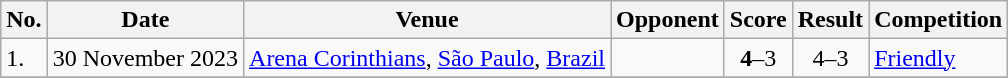<table class="wikitable">
<tr>
<th>No.</th>
<th>Date</th>
<th>Venue</th>
<th>Opponent</th>
<th>Score</th>
<th>Result</th>
<th>Competition</th>
</tr>
<tr>
<td>1.</td>
<td>30 November 2023</td>
<td><a href='#'>Arena Corinthians</a>, <a href='#'>São Paulo</a>, <a href='#'>Brazil</a></td>
<td></td>
<td align=center><strong>4</strong>–3</td>
<td align=center>4–3</td>
<td><a href='#'>Friendly</a></td>
</tr>
<tr>
</tr>
</table>
